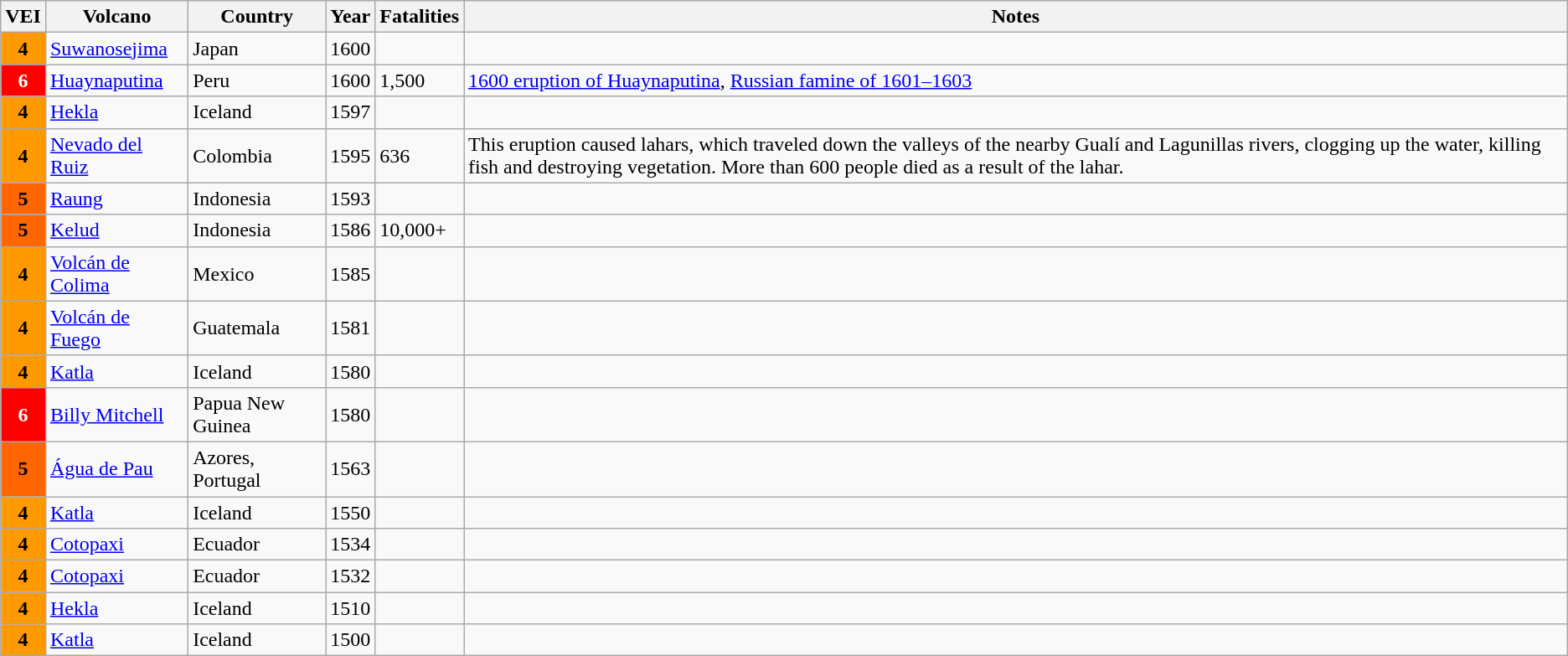<table class="wikitable sortable" border="1">
<tr>
<th>VEI</th>
<th>Volcano</th>
<th>Country</th>
<th>Year</th>
<th data-sort-type="number">Fatalities</th>
<th>Notes</th>
</tr>
<tr>
<th style="background-color: #F90;">4</th>
<td><a href='#'>Suwanosejima</a></td>
<td>Japan</td>
<td>1600</td>
<td></td>
<td></td>
</tr>
<tr>
<th style="background:#f00; color:white;">6</th>
<td><a href='#'>Huaynaputina</a></td>
<td>Peru</td>
<td>1600</td>
<td>1,500</td>
<td><a href='#'>1600 eruption of Huaynaputina</a>, <a href='#'>Russian famine of 1601–1603</a></td>
</tr>
<tr>
<th style="background-color: #F90;">4</th>
<td><a href='#'>Hekla</a></td>
<td>Iceland</td>
<td>1597</td>
<td></td>
<td></td>
</tr>
<tr>
<th style="background-color: #F90;">4</th>
<td><a href='#'>Nevado del Ruiz</a></td>
<td>Colombia</td>
<td>1595</td>
<td>636</td>
<td>This eruption caused lahars, which traveled down the valleys of the nearby Gualí and Lagunillas rivers, clogging up the water, killing fish and destroying vegetation. More than 600 people died as a result of the lahar.</td>
</tr>
<tr>
<th style="background:#f60;">5</th>
<td><a href='#'>Raung</a></td>
<td>Indonesia</td>
<td>1593</td>
<td></td>
<td></td>
</tr>
<tr>
<th style="background:#f60;">5</th>
<td><a href='#'>Kelud</a></td>
<td>Indonesia</td>
<td>1586</td>
<td>10,000+</td>
<td></td>
</tr>
<tr>
<th style="background-color: #F90;">4</th>
<td><a href='#'>Volcán de Colima</a></td>
<td>Mexico</td>
<td>1585</td>
<td></td>
<td></td>
</tr>
<tr>
<th style="background-color: #F90;">4</th>
<td><a href='#'>Volcán de Fuego</a></td>
<td>Guatemala</td>
<td>1581</td>
<td></td>
<td></td>
</tr>
<tr>
<th style="background-color: #F90;">4</th>
<td><a href='#'>Katla</a></td>
<td>Iceland</td>
<td>1580</td>
<td></td>
<td></td>
</tr>
<tr>
<th style="background:#f00; color:white;">6</th>
<td><a href='#'>Billy Mitchell</a></td>
<td>Papua New Guinea</td>
<td>1580</td>
<td></td>
<td></td>
</tr>
<tr>
<th style="background:#f60;">5</th>
<td><a href='#'>Água de Pau</a></td>
<td>Azores, Portugal</td>
<td>1563</td>
<td></td>
<td></td>
</tr>
<tr>
<th style="background-color: #F90;">4</th>
<td><a href='#'>Katla</a></td>
<td>Iceland</td>
<td>1550</td>
<td></td>
<td></td>
</tr>
<tr>
<th style="background-color: #F90;">4</th>
<td><a href='#'>Cotopaxi</a></td>
<td>Ecuador</td>
<td>1534</td>
<td></td>
<td></td>
</tr>
<tr>
<th style="background-color: #F90;">4</th>
<td><a href='#'>Cotopaxi</a></td>
<td>Ecuador</td>
<td>1532</td>
<td></td>
<td></td>
</tr>
<tr>
<th style="background-color: #F90;">4</th>
<td><a href='#'>Hekla</a></td>
<td>Iceland</td>
<td>1510</td>
<td></td>
<td></td>
</tr>
<tr>
<th style="background-color: #F90;">4</th>
<td><a href='#'>Katla</a></td>
<td>Iceland</td>
<td>1500</td>
<td></td>
<td></td>
</tr>
</table>
